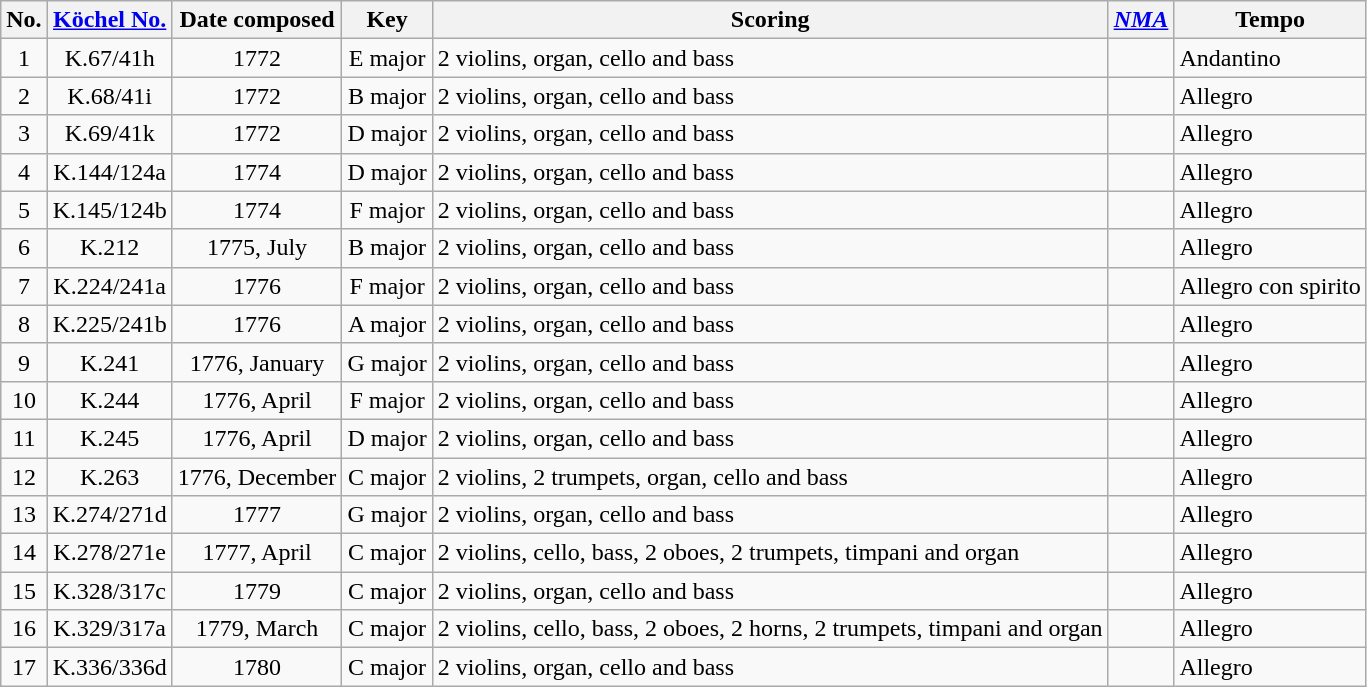<table class = "wikitable sortable">
<tr>
<th>No.</th>
<th><a href='#'>Köchel No.</a></th>
<th>Date composed</th>
<th>Key</th>
<th>Scoring</th>
<th><em><a href='#'>NMA</a></em></th>
<th>Tempo</th>
</tr>
<tr>
<td align="center">1</td>
<td align="center">K.67/41h</td>
<td align="center">1772</td>
<td align="center">E major</td>
<td>2 violins, organ, cello and bass</td>
<td></td>
<td>Andantino</td>
</tr>
<tr>
<td align="center">2</td>
<td align="center">K.68/41i</td>
<td align="center">1772</td>
<td align="center">B major</td>
<td>2 violins, organ, cello and bass</td>
<td></td>
<td>Allegro</td>
</tr>
<tr>
<td align="center">3</td>
<td align="center">K.69/41k</td>
<td align="center">1772</td>
<td align="center">D major</td>
<td>2 violins, organ, cello and bass</td>
<td></td>
<td>Allegro</td>
</tr>
<tr>
<td align="center">4</td>
<td align="center">K.144/124a</td>
<td align="center">1774</td>
<td align="center">D major</td>
<td>2 violins, organ, cello and bass</td>
<td></td>
<td>Allegro</td>
</tr>
<tr>
<td align="center">5</td>
<td align="center">K.145/124b</td>
<td align="center">1774</td>
<td align="center">F major</td>
<td>2 violins, organ, cello and bass</td>
<td></td>
<td>Allegro</td>
</tr>
<tr>
<td align="center">6</td>
<td align="center">K.212</td>
<td align="center">1775, July</td>
<td align="center">B major</td>
<td>2 violins, organ, cello and bass</td>
<td></td>
<td>Allegro</td>
</tr>
<tr>
<td align="center">7</td>
<td align="center">K.224/241a</td>
<td align="center">1776</td>
<td align="center">F major</td>
<td>2 violins, organ, cello and bass</td>
<td></td>
<td>Allegro con spirito</td>
</tr>
<tr>
<td align="center">8</td>
<td align="center">K.225/241b</td>
<td align="center">1776</td>
<td align="center">A major</td>
<td>2 violins, organ, cello and bass</td>
<td></td>
<td>Allegro</td>
</tr>
<tr>
<td align="center">9</td>
<td align="center">K.241</td>
<td align="center">1776, January</td>
<td align="center">G major</td>
<td>2 violins, organ, cello and bass</td>
<td></td>
<td>Allegro</td>
</tr>
<tr>
<td align="center">10</td>
<td align="center">K.244</td>
<td align="center">1776, April</td>
<td align="center">F major</td>
<td>2 violins, organ, cello and bass</td>
<td></td>
<td>Allegro</td>
</tr>
<tr>
<td align="center">11</td>
<td align="center">K.245</td>
<td align="center">1776, April</td>
<td align="center">D major</td>
<td>2 violins, organ, cello and bass</td>
<td></td>
<td>Allegro</td>
</tr>
<tr>
<td align="center">12</td>
<td align="center">K.263</td>
<td align="center">1776, December</td>
<td align="center">C major</td>
<td>2 violins, 2 trumpets, organ, cello and bass</td>
<td></td>
<td>Allegro</td>
</tr>
<tr>
<td align="center">13</td>
<td align="center">K.274/271d</td>
<td align="center">1777</td>
<td align="center">G major</td>
<td>2 violins, organ, cello and bass</td>
<td></td>
<td>Allegro</td>
</tr>
<tr>
<td align="center">14</td>
<td align="center">K.278/271e</td>
<td align="center">1777, April</td>
<td align="center">C major</td>
<td>2 violins, cello, bass, 2 oboes, 2 trumpets, timpani and organ</td>
<td></td>
<td>Allegro</td>
</tr>
<tr>
<td align="center">15</td>
<td align="center">K.328/317c</td>
<td align="center">1779</td>
<td align="center">C major</td>
<td>2 violins, organ, cello and bass</td>
<td></td>
<td>Allegro</td>
</tr>
<tr>
<td align="center">16</td>
<td align="center">K.329/317a</td>
<td align="center">1779, March</td>
<td align="center">C major</td>
<td>2 violins, cello, bass, 2 oboes, 2 horns, 2 trumpets, timpani and organ</td>
<td></td>
<td>Allegro</td>
</tr>
<tr>
<td align="center">17</td>
<td align="center">K.336/336d</td>
<td align="center">1780</td>
<td align="center">C major</td>
<td>2 violins, organ, cello and bass</td>
<td></td>
<td>Allegro</td>
</tr>
</table>
